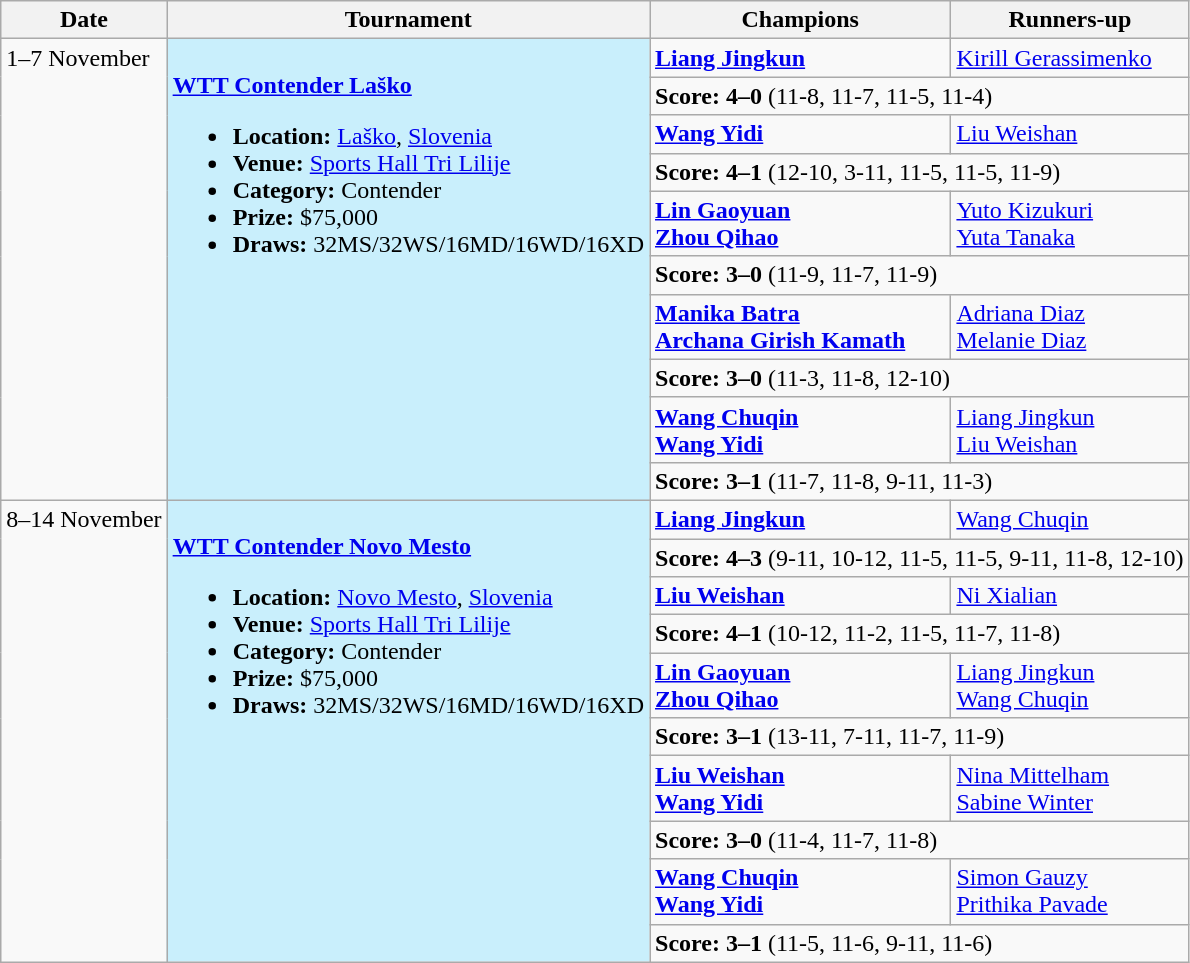<table class=wikitable>
<tr>
<th scope=col>Date</th>
<th scope=col>Tournament</th>
<th scope=col>Champions</th>
<th scope=col>Runners-up</th>
</tr>
<tr valign=top>
<td rowspan=10>1–7 November</td>
<td style="background:#C9EFFC;" rowspan="10"><br><strong><a href='#'>WTT Contender Laško</a></strong><ul><li><strong>Location:</strong> <a href='#'>Laško</a>, <a href='#'>Slovenia</a></li><li><strong>Venue:</strong> <a href='#'>Sports Hall Tri Lilije</a></li><li><strong>Category:</strong> Contender</li><li><strong>Prize:</strong> $75,000</li><li><strong>Draws:</strong> 32MS/32WS/16MD/16WD/16XD</li></ul></td>
<td><strong> <a href='#'>Liang Jingkun</a></strong></td>
<td> <a href='#'>Kirill Gerassimenko</a></td>
</tr>
<tr>
<td colspan=2><strong>Score: 4–0</strong> (11-8, 11-7, 11-5, 11-4)</td>
</tr>
<tr valign=top>
<td><strong> <a href='#'>Wang Yidi</a></strong></td>
<td> <a href='#'>Liu Weishan</a></td>
</tr>
<tr>
<td colspan=2><strong>Score: 4–1</strong> (12-10, 3-11, 11-5, 11-5, 11-9)</td>
</tr>
<tr valign=top>
<td><strong> <a href='#'>Lin Gaoyuan</a><br> <a href='#'>Zhou Qihao</a></strong></td>
<td> <a href='#'>Yuto Kizukuri</a><br> <a href='#'>Yuta Tanaka</a></td>
</tr>
<tr>
<td colspan=2><strong>Score: 3–0</strong> (11-9, 11-7, 11-9)</td>
</tr>
<tr valign=top>
<td><strong> <a href='#'>Manika Batra</a><br> <a href='#'>Archana Girish Kamath</a></strong></td>
<td> <a href='#'>Adriana Diaz</a><br> <a href='#'>Melanie Diaz</a></td>
</tr>
<tr>
<td colspan=2><strong>Score: 3–0</strong> (11-3, 11-8, 12-10)</td>
</tr>
<tr valign=top>
<td><strong> <a href='#'>Wang Chuqin</a><br> <a href='#'>Wang Yidi</a></strong></td>
<td> <a href='#'>Liang Jingkun</a><br> <a href='#'>Liu Weishan</a></td>
</tr>
<tr>
<td colspan=2><strong>Score: 3–1</strong> (11-7, 11-8, 9-11, 11-3)</td>
</tr>
<tr valign=top>
<td rowspan=10>8–14 November</td>
<td style="background:#C9EFFC;" rowspan="10"><br><strong><a href='#'>WTT Contender Novo Mesto</a></strong><ul><li><strong>Location:</strong> <a href='#'>Novo Mesto</a>, <a href='#'>Slovenia</a></li><li><strong>Venue:</strong> <a href='#'>Sports Hall Tri Lilije</a></li><li><strong>Category:</strong> Contender</li><li><strong>Prize:</strong> $75,000</li><li><strong>Draws:</strong> 32MS/32WS/16MD/16WD/16XD</li></ul></td>
<td><strong> <a href='#'>Liang Jingkun</a></strong></td>
<td> <a href='#'>Wang Chuqin</a></td>
</tr>
<tr>
<td colspan=2><strong>Score: 4–3</strong> (9-11, 10-12, 11-5, 11-5, 9-11, 11-8, 12-10)</td>
</tr>
<tr valign=top>
<td><strong> <a href='#'>Liu Weishan</a></strong></td>
<td> <a href='#'>Ni Xialian</a></td>
</tr>
<tr>
<td colspan=2><strong>Score: 4–1</strong> (10-12, 11-2, 11-5, 11-7, 11-8)</td>
</tr>
<tr valign=top>
<td><strong> <a href='#'>Lin Gaoyuan</a><br> <a href='#'>Zhou Qihao</a></strong></td>
<td> <a href='#'>Liang Jingkun</a><br> <a href='#'>Wang Chuqin</a></td>
</tr>
<tr>
<td colspan=2><strong>Score: 3–1</strong> (13-11, 7-11, 11-7, 11-9)</td>
</tr>
<tr valign=top>
<td><strong> <a href='#'>Liu Weishan</a><br> <a href='#'>Wang Yidi</a></strong></td>
<td> <a href='#'>Nina Mittelham</a><br> <a href='#'>Sabine Winter</a></td>
</tr>
<tr>
<td colspan=2><strong>Score: 3–0</strong> (11-4, 11-7, 11-8)</td>
</tr>
<tr valign=top>
<td><strong> <a href='#'>Wang Chuqin</a><br> <a href='#'>Wang Yidi</a></strong></td>
<td> <a href='#'>Simon Gauzy</a><br> <a href='#'>Prithika Pavade</a></td>
</tr>
<tr>
<td colspan=2><strong>Score: 3–1</strong> (11-5, 11-6, 9-11, 11-6)</td>
</tr>
</table>
